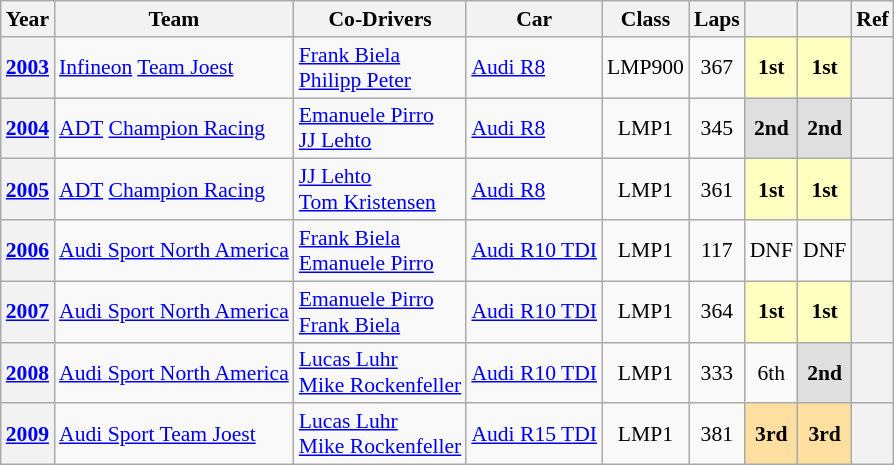<table class="wikitable" style="text-align:center; font-size:90%">
<tr>
<th>Year</th>
<th>Team</th>
<th>Co-Drivers</th>
<th>Car</th>
<th>Class</th>
<th>Laps</th>
<th></th>
<th></th>
<th>Ref</th>
</tr>
<tr>
<th><a href='#'>2003</a></th>
<td align="left"> <a href='#'>Infineon</a> <a href='#'>Team Joest</a></td>
<td align="left"> <a href='#'>Frank Biela</a><br> <a href='#'>Philipp Peter</a></td>
<td align="left"><a href='#'>Audi R8</a></td>
<td>LMP900</td>
<td>367</td>
<td style="background:#FFFFBF;"><strong>1st</strong></td>
<td style="background:#FFFFBF;"><strong>1st</strong></td>
<th></th>
</tr>
<tr>
<th><a href='#'>2004</a></th>
<td align="left"> <a href='#'>ADT</a> <a href='#'>Champion Racing</a></td>
<td align="left"> <a href='#'>Emanuele Pirro</a><br> <a href='#'>JJ Lehto</a></td>
<td align="left"><a href='#'>Audi R8</a></td>
<td>LMP1</td>
<td>345</td>
<td style="background:#DFDFDF;"><strong>2nd</strong></td>
<td style="background:#DFDFDF;"><strong>2nd</strong></td>
<th></th>
</tr>
<tr>
<th><a href='#'>2005</a></th>
<td align="left"> <a href='#'>ADT</a> <a href='#'>Champion Racing</a></td>
<td align="left"> <a href='#'>JJ Lehto</a><br> <a href='#'>Tom Kristensen</a></td>
<td align="left"><a href='#'>Audi R8</a></td>
<td>LMP1</td>
<td>361</td>
<td style="background:#FFFFBF;"><strong>1st</strong></td>
<td style="background:#FFFFBF;"><strong>1st</strong></td>
<th></th>
</tr>
<tr>
<th><a href='#'>2006</a></th>
<td align="left"> <a href='#'>Audi Sport North America</a></td>
<td align="left"> <a href='#'>Frank Biela</a><br> <a href='#'>Emanuele Pirro</a></td>
<td align="left"><a href='#'>Audi R10 TDI</a></td>
<td>LMP1</td>
<td>117</td>
<td>DNF</td>
<td>DNF</td>
<th></th>
</tr>
<tr>
<th><a href='#'>2007</a></th>
<td align="left"> <a href='#'>Audi Sport North America</a></td>
<td align="left"> <a href='#'>Emanuele Pirro</a><br> <a href='#'>Frank Biela</a></td>
<td align="left"><a href='#'>Audi R10 TDI</a></td>
<td>LMP1</td>
<td>364</td>
<td style="background:#FFFFBF;"><strong>1st</strong></td>
<td style="background:#FFFFBF;"><strong>1st</strong></td>
<th></th>
</tr>
<tr>
<th><a href='#'>2008</a></th>
<td align="left"> <a href='#'>Audi Sport North America</a></td>
<td align="left"> <a href='#'>Lucas Luhr</a><br> <a href='#'>Mike Rockenfeller</a></td>
<td align="left"><a href='#'>Audi R10 TDI</a></td>
<td>LMP1</td>
<td>333</td>
<td>6th</td>
<td style="background:#DFDFDF;"><strong>2nd</strong></td>
<th></th>
</tr>
<tr>
<th><a href='#'>2009</a></th>
<td align="left"> <a href='#'>Audi Sport Team Joest</a></td>
<td align="left"> <a href='#'>Lucas Luhr</a><br> <a href='#'>Mike Rockenfeller</a></td>
<td align="left"><a href='#'>Audi R15 TDI</a></td>
<td>LMP1</td>
<td>381</td>
<td style="background:#FFDF9F;"><strong>3rd</strong></td>
<td style="background:#FFDF9F;"><strong>3rd</strong></td>
<th></th>
</tr>
</table>
